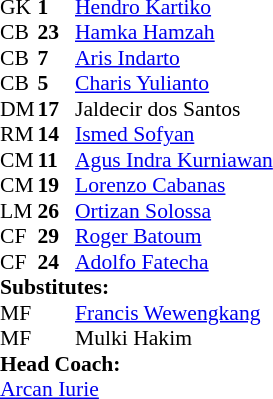<table style="font-size: 90%" cellspacing="0" cellpadding="0">
<tr>
<th width="25"></th>
<th width="25"></th>
</tr>
<tr>
<td>GK</td>
<td><strong>1</strong></td>
<td> <a href='#'>Hendro Kartiko</a></td>
</tr>
<tr>
<td>CB</td>
<td><strong>23</strong></td>
<td> <a href='#'>Hamka Hamzah</a></td>
</tr>
<tr>
<td>CB</td>
<td><strong>7</strong></td>
<td> <a href='#'>Aris Indarto</a></td>
</tr>
<tr>
<td>CB</td>
<td><strong>5</strong></td>
<td> <a href='#'>Charis Yulianto</a></td>
</tr>
<tr>
<td>DM</td>
<td><strong>17</strong></td>
<td> Jaldecir dos Santos</td>
</tr>
<tr>
<td>RM</td>
<td><strong>14</strong></td>
<td> <a href='#'>Ismed Sofyan</a></td>
</tr>
<tr>
<td>CM</td>
<td><strong>11</strong></td>
<td> <a href='#'>Agus Indra Kurniawan</a></td>
<td></td>
<td></td>
</tr>
<tr>
<td>CM</td>
<td><strong>19</strong></td>
<td> <a href='#'>Lorenzo Cabanas</a></td>
<td></td>
<td></td>
</tr>
<tr>
<td>LM</td>
<td><strong>26</strong></td>
<td> <a href='#'>Ortizan Solossa</a></td>
</tr>
<tr>
<td>CF</td>
<td><strong>29</strong></td>
<td> <a href='#'>Roger Batoum</a></td>
</tr>
<tr>
<td>CF</td>
<td><strong>24</strong></td>
<td> <a href='#'>Adolfo Fatecha</a></td>
</tr>
<tr>
<td colspan="3"><strong>Substitutes:</strong></td>
</tr>
<tr>
<td>MF</td>
<td><strong> </strong></td>
<td> <a href='#'>Francis Wewengkang</a></td>
<td></td>
<td></td>
</tr>
<tr>
<td>MF</td>
<td><strong> </strong></td>
<td> Mulki Hakim</td>
<td></td>
<td></td>
</tr>
<tr>
<td colspan="3"><strong>Head Coach:</strong></td>
</tr>
<tr>
<td colspan="4"> <a href='#'>Arcan Iurie</a></td>
</tr>
</table>
